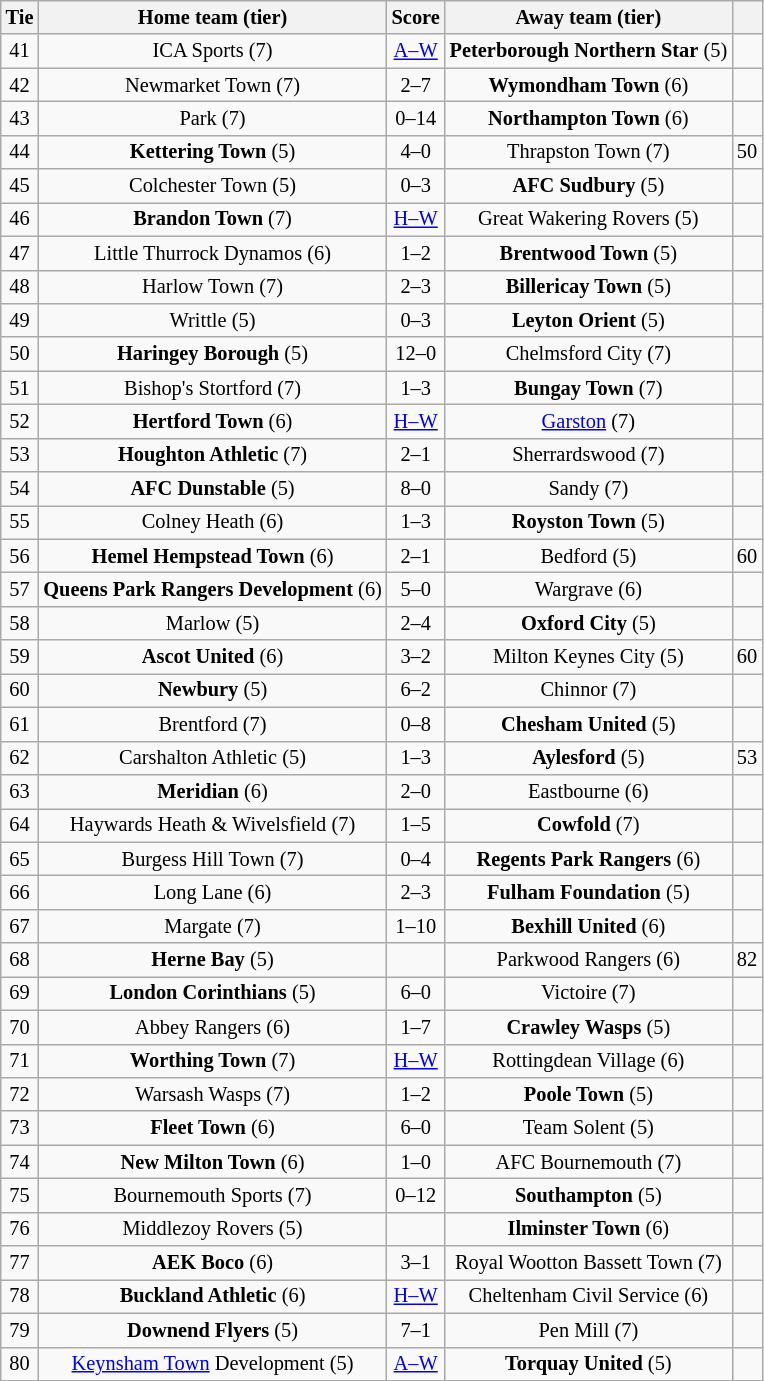<table class="wikitable" style="text-align:center; font-size:85%">
<tr>
<th>Tie</th>
<th>Home team (tier)</th>
<th>Score</th>
<th>Away team (tier)</th>
<th></th>
</tr>
<tr>
<td>41</td>
<td>ICA Sports (7)</td>
<td><a href='#'>A–W</a></td>
<td><strong>Peterborough Northern Star</strong> (5)</td>
<td></td>
</tr>
<tr>
<td>42</td>
<td>Newmarket Town (7)</td>
<td>2–7</td>
<td><strong>Wymondham Town</strong> (6)</td>
<td></td>
</tr>
<tr>
<td>43</td>
<td>Park (7)</td>
<td>0–14</td>
<td><strong>Northampton Town</strong> (6)</td>
<td></td>
</tr>
<tr>
<td>44</td>
<td><strong>Kettering Town</strong> (5)</td>
<td>4–0</td>
<td>Thrapston Town (7)</td>
<td>50</td>
</tr>
<tr>
<td>45</td>
<td>Colchester Town (5)</td>
<td>0–3</td>
<td><strong>AFC Sudbury</strong> (5)</td>
<td></td>
</tr>
<tr>
<td>46</td>
<td><strong>Brandon Town</strong> (7)</td>
<td><a href='#'>H–W</a></td>
<td>Great Wakering Rovers (5)</td>
<td></td>
</tr>
<tr>
<td>47</td>
<td>Little Thurrock Dynamos (6)</td>
<td>1–2 </td>
<td><strong>Brentwood Town</strong> (5)</td>
<td></td>
</tr>
<tr>
<td>48</td>
<td>Harlow Town (7)</td>
<td>2–3</td>
<td><strong>Billericay Town</strong> (5)</td>
<td></td>
</tr>
<tr>
<td>49</td>
<td>Writtle (5)</td>
<td>0–3</td>
<td><strong>Leyton Orient</strong> (5)</td>
<td></td>
</tr>
<tr>
<td>50</td>
<td><strong>Haringey Borough</strong> (5)</td>
<td>12–0</td>
<td>Chelmsford City (7)</td>
<td></td>
</tr>
<tr>
<td>51</td>
<td>Bishop's Stortford (7)</td>
<td>1–3</td>
<td><strong>Bungay Town</strong> (7)</td>
<td></td>
</tr>
<tr>
<td>52</td>
<td><strong>Hertford Town</strong> (6)</td>
<td><a href='#'>H–W</a></td>
<td><a href='#'>Garston</a> (7)</td>
<td></td>
</tr>
<tr>
<td>53</td>
<td><strong>Houghton Athletic</strong> (7)</td>
<td>2–1</td>
<td>Sherrardswood (7)</td>
<td></td>
</tr>
<tr>
<td>54</td>
<td><strong>AFC Dunstable</strong> (5)</td>
<td>8–0</td>
<td>Sandy (7)</td>
<td></td>
</tr>
<tr>
<td>55</td>
<td>Colney Heath (6)</td>
<td>1–3</td>
<td><strong>Royston Town</strong> (5)</td>
<td></td>
</tr>
<tr>
<td>56</td>
<td><strong>Hemel Hempstead Town</strong> (6)</td>
<td>2–1</td>
<td>Bedford (5)</td>
<td>60</td>
</tr>
<tr>
<td>57</td>
<td><strong>Queens Park Rangers Development</strong> (6)</td>
<td>5–0</td>
<td>Wargrave (6)</td>
<td></td>
</tr>
<tr>
<td>58</td>
<td>Marlow (5)</td>
<td>2–4 </td>
<td><strong>Oxford City</strong> (5)</td>
<td></td>
</tr>
<tr>
<td>59</td>
<td><strong>Ascot United</strong> (6)</td>
<td>3–2</td>
<td>Milton Keynes City (5)</td>
<td>60</td>
</tr>
<tr>
<td>60</td>
<td><strong>Newbury</strong> (5)</td>
<td>6–2</td>
<td>Chinnor (7)</td>
<td></td>
</tr>
<tr>
<td>61</td>
<td>Brentford (7)</td>
<td>0–8</td>
<td><strong>Chesham United</strong> (5)</td>
<td></td>
</tr>
<tr>
<td>62</td>
<td>Carshalton Athletic (5)</td>
<td>1–3</td>
<td><strong>Aylesford</strong> (5)</td>
<td>53</td>
</tr>
<tr>
<td>63</td>
<td><strong>Meridian</strong> (6)</td>
<td>2–0</td>
<td>Eastbourne (6)</td>
<td></td>
</tr>
<tr>
<td>64</td>
<td>Haywards Heath & Wivelsfield (7)</td>
<td>1–5</td>
<td><strong>Cowfold</strong> (7)</td>
<td></td>
</tr>
<tr>
<td>65</td>
<td>Burgess Hill Town (7)</td>
<td>0–4</td>
<td><strong>Regents Park Rangers</strong> (6)</td>
<td></td>
</tr>
<tr>
<td>66</td>
<td>Long Lane (6)</td>
<td>2–3</td>
<td><strong>Fulham Foundation</strong> (5)</td>
<td></td>
</tr>
<tr>
<td>67</td>
<td>Margate (7)</td>
<td>1–10</td>
<td><strong>Bexhill United</strong> (6)</td>
<td></td>
</tr>
<tr>
<td>68</td>
<td><strong>Herne Bay</strong> (5)</td>
<td></td>
<td>Parkwood Rangers (6)</td>
<td>82</td>
</tr>
<tr>
<td>69</td>
<td><strong>London Corinthians</strong> (5)</td>
<td>6–0</td>
<td>Victoire (7)</td>
<td></td>
</tr>
<tr>
<td>70</td>
<td>Abbey Rangers (6)</td>
<td>1–7</td>
<td><strong>Crawley Wasps</strong> (5)</td>
<td></td>
</tr>
<tr>
<td>71</td>
<td><strong>Worthing Town</strong> (7)</td>
<td><a href='#'>H–W</a></td>
<td>Rottingdean Village (6)</td>
<td></td>
</tr>
<tr>
<td>72</td>
<td>Warsash Wasps (7)</td>
<td>1–2</td>
<td><strong>Poole Town</strong> (5)</td>
<td></td>
</tr>
<tr>
<td>73</td>
<td><strong>Fleet Town</strong> (6)</td>
<td>6–0</td>
<td>Team Solent (5)</td>
<td></td>
</tr>
<tr>
<td>74</td>
<td><strong>New Milton Town</strong> (6)</td>
<td>1–0</td>
<td>AFC Bournemouth (7)</td>
<td></td>
</tr>
<tr>
<td>75</td>
<td>Bournemouth Sports (7)</td>
<td>0–12</td>
<td><strong>Southampton</strong> (5)</td>
<td></td>
</tr>
<tr>
<td>76</td>
<td>Middlezoy Rovers (5)</td>
<td></td>
<td><strong>Ilminster Town</strong> (6)</td>
<td></td>
</tr>
<tr>
<td>77</td>
<td><strong>AEK Boco</strong> (6)</td>
<td>3–1 </td>
<td>Royal Wootton Bassett Town (7)</td>
<td></td>
</tr>
<tr>
<td>78</td>
<td><strong>Buckland Athletic</strong> (6)</td>
<td><a href='#'>H–W</a></td>
<td>Cheltenham Civil Service (6)</td>
<td></td>
</tr>
<tr>
<td>79</td>
<td><strong>Downend Flyers</strong> (5)</td>
<td>7–1</td>
<td>Pen Mill (7)</td>
<td></td>
</tr>
<tr>
<td>80</td>
<td><a href='#'>Keynsham Town</a> Development (5)</td>
<td><a href='#'>A–W</a></td>
<td><strong>Torquay United</strong> (5)</td>
<td></td>
</tr>
</table>
